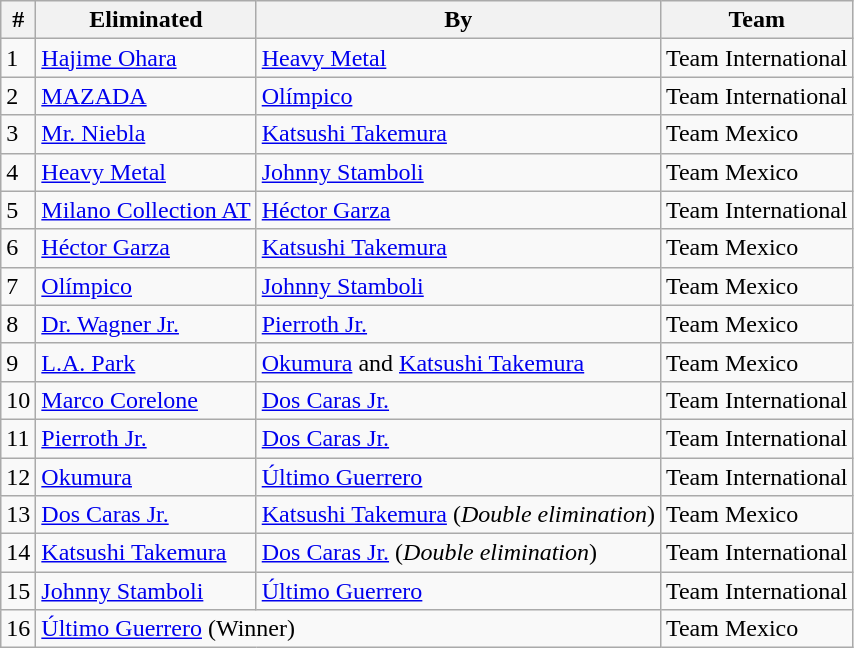<table class="wikitable sortable">
<tr>
<th>#</th>
<th>Eliminated</th>
<th>By</th>
<th>Team</th>
</tr>
<tr>
<td>1</td>
<td><a href='#'>Hajime Ohara</a></td>
<td><a href='#'>Heavy Metal</a></td>
<td>Team International</td>
</tr>
<tr>
<td>2</td>
<td><a href='#'>MAZADA</a></td>
<td><a href='#'>Olímpico</a></td>
<td>Team International</td>
</tr>
<tr>
<td>3</td>
<td><a href='#'>Mr. Niebla</a></td>
<td><a href='#'>Katsushi Takemura</a></td>
<td>Team Mexico</td>
</tr>
<tr>
<td>4</td>
<td><a href='#'>Heavy Metal</a></td>
<td><a href='#'>Johnny Stamboli</a></td>
<td>Team Mexico</td>
</tr>
<tr>
<td>5</td>
<td><a href='#'>Milano Collection AT</a></td>
<td><a href='#'>Héctor Garza</a></td>
<td>Team International</td>
</tr>
<tr>
<td>6</td>
<td><a href='#'>Héctor Garza</a></td>
<td><a href='#'>Katsushi Takemura</a></td>
<td>Team Mexico</td>
</tr>
<tr>
<td>7</td>
<td><a href='#'>Olímpico</a></td>
<td><a href='#'>Johnny Stamboli</a></td>
<td>Team Mexico</td>
</tr>
<tr>
<td>8</td>
<td><a href='#'>Dr. Wagner Jr.</a></td>
<td><a href='#'>Pierroth Jr.</a></td>
<td>Team Mexico</td>
</tr>
<tr>
<td>9</td>
<td><a href='#'>L.A. Park</a></td>
<td><a href='#'>Okumura</a> and <a href='#'>Katsushi Takemura</a></td>
<td>Team Mexico</td>
</tr>
<tr>
<td>10</td>
<td><a href='#'>Marco Corelone</a></td>
<td><a href='#'>Dos Caras Jr.</a></td>
<td>Team International</td>
</tr>
<tr>
<td>11</td>
<td><a href='#'>Pierroth Jr.</a></td>
<td><a href='#'>Dos Caras Jr.</a></td>
<td>Team International</td>
</tr>
<tr>
<td>12</td>
<td><a href='#'>Okumura</a></td>
<td><a href='#'>Último Guerrero</a></td>
<td>Team International</td>
</tr>
<tr>
<td>13</td>
<td><a href='#'>Dos Caras Jr.</a></td>
<td><a href='#'>Katsushi Takemura</a> (<em>Double elimination</em>)</td>
<td>Team Mexico</td>
</tr>
<tr>
<td>14</td>
<td><a href='#'>Katsushi Takemura</a></td>
<td><a href='#'>Dos Caras Jr.</a> (<em>Double elimination</em>)</td>
<td>Team International</td>
</tr>
<tr>
<td>15</td>
<td><a href='#'>Johnny Stamboli</a></td>
<td><a href='#'>Último Guerrero</a></td>
<td>Team International</td>
</tr>
<tr>
<td>16</td>
<td colspan=2><a href='#'>Último Guerrero</a> (Winner)</td>
<td>Team Mexico</td>
</tr>
</table>
